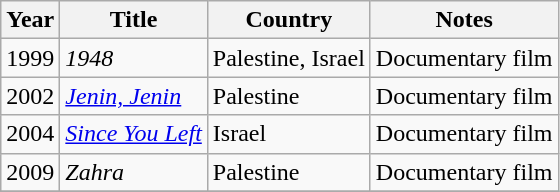<table class="wikitable sortable">
<tr>
<th>Year</th>
<th>Title</th>
<th>Country</th>
<th>Notes</th>
</tr>
<tr>
<td align="center">1999</td>
<td><em>1948</em></td>
<td>Palestine, Israel</td>
<td>Documentary film</td>
</tr>
<tr>
<td align="center">2002</td>
<td><em><a href='#'>Jenin, Jenin</a></em></td>
<td>Palestine</td>
<td>Documentary film</td>
</tr>
<tr>
<td align="center">2004</td>
<td><em><a href='#'>Since You Left</a></em></td>
<td>Israel</td>
<td>Documentary film</td>
</tr>
<tr>
<td align="center">2009</td>
<td><em>Zahra</em></td>
<td>Palestine</td>
<td>Documentary film</td>
</tr>
<tr>
</tr>
</table>
